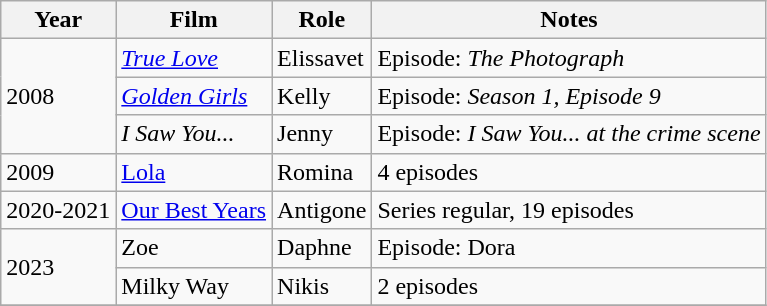<table class="wikitable">
<tr>
<th>Year</th>
<th>Film</th>
<th>Role</th>
<th>Notes</th>
</tr>
<tr>
<td rowspan="3">2008</td>
<td><em><a href='#'>True Love</a></em></td>
<td>Elissavet</td>
<td>Episode: <em>The Photograph</em></td>
</tr>
<tr>
<td><em><a href='#'>Golden Girls</a></em></td>
<td>Kelly</td>
<td>Episode: <em>Season 1, Episode 9</em></td>
</tr>
<tr>
<td><em>I Saw You...</em></td>
<td>Jenny</td>
<td>Episode: <em>I Saw You... at the crime scene<strong></td>
</tr>
<tr>
<td>2009</td>
<td></em><a href='#'>Lola</a><em></td>
<td>Romina</td>
<td>4 episodes</td>
</tr>
<tr>
<td>2020-2021</td>
<td></em><a href='#'>Our Best Years</a><em></td>
<td>Antigone</td>
<td>Series regular, 19 episodes</td>
</tr>
<tr>
<td rowspan="2">2023</td>
<td></em>Zoe<em></td>
<td>Daphne</td>
<td>Episode: </em>Dora<em></td>
</tr>
<tr>
<td></em>Milky Way<em></td>
<td>Nikis</td>
<td>2 episodes</td>
</tr>
<tr>
</tr>
</table>
